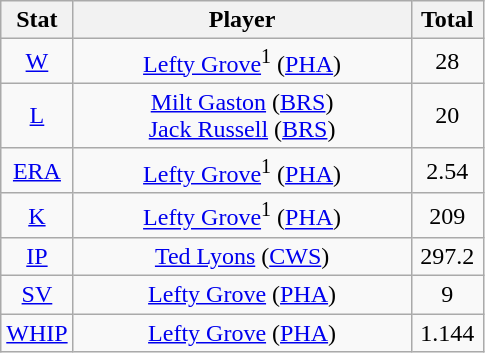<table class="wikitable" style="text-align:center;">
<tr>
<th style="width:15%;">Stat</th>
<th>Player</th>
<th style="width:15%;">Total</th>
</tr>
<tr>
<td><a href='#'>W</a></td>
<td><a href='#'>Lefty Grove</a><sup>1</sup> (<a href='#'>PHA</a>)</td>
<td>28</td>
</tr>
<tr>
<td><a href='#'>L</a></td>
<td><a href='#'>Milt Gaston</a> (<a href='#'>BRS</a>)<br><a href='#'>Jack Russell</a> (<a href='#'>BRS</a>)</td>
<td>20</td>
</tr>
<tr>
<td><a href='#'>ERA</a></td>
<td><a href='#'>Lefty Grove</a><sup>1</sup> (<a href='#'>PHA</a>)</td>
<td>2.54</td>
</tr>
<tr>
<td><a href='#'>K</a></td>
<td><a href='#'>Lefty Grove</a><sup>1</sup> (<a href='#'>PHA</a>)</td>
<td>209</td>
</tr>
<tr>
<td><a href='#'>IP</a></td>
<td><a href='#'>Ted Lyons</a> (<a href='#'>CWS</a>)</td>
<td>297.2</td>
</tr>
<tr>
<td><a href='#'>SV</a></td>
<td><a href='#'>Lefty Grove</a> (<a href='#'>PHA</a>)</td>
<td>9</td>
</tr>
<tr>
<td><a href='#'>WHIP</a></td>
<td><a href='#'>Lefty Grove</a> (<a href='#'>PHA</a>)</td>
<td>1.144</td>
</tr>
</table>
